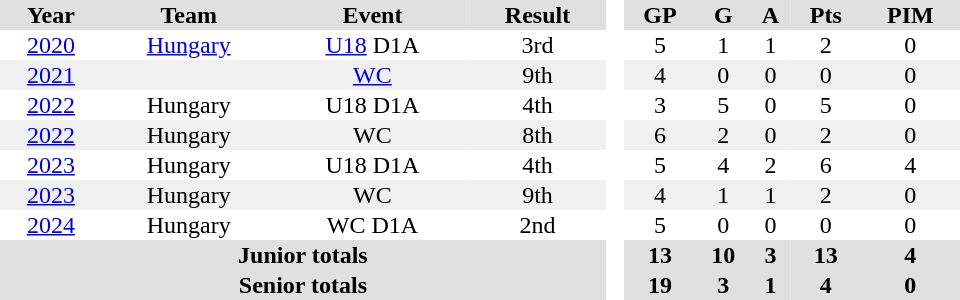<table border="0" cellpadding="1" cellspacing="0" style="text-align:center; width:40em">
<tr ALIGN="centre" bgcolor="#e0e0e0">
<th>Year</th>
<th>Team</th>
<th>Event</th>
<th>Result</th>
<th rowspan="99" bgcolor="#ffffff"> </th>
<th>GP</th>
<th>G</th>
<th>A</th>
<th>Pts</th>
<th>PIM</th>
</tr>
<tr>
<td><a href='#'>2020</a></td>
<td><a href='#'>Hungary</a></td>
<td><a href='#'>U18</a> D1A</td>
<td>3rd</td>
<td>5</td>
<td>1</td>
<td>1</td>
<td>2</td>
<td>0</td>
</tr>
<tr bgcolor="#f0f0f0">
<td><a href='#'>2021</a></td>
<td></td>
<td><a href='#'>WC</a></td>
<td>9th</td>
<td>4</td>
<td>0</td>
<td>0</td>
<td>0</td>
<td>0</td>
</tr>
<tr bgcolor=>
<td><a href='#'>2022</a></td>
<td>Hungary</td>
<td>U18 D1A</td>
<td>4th</td>
<td>3</td>
<td>5</td>
<td>0</td>
<td>5</td>
<td>0</td>
</tr>
<tr bgcolor="#f0f0f0">
<td><a href='#'>2022</a></td>
<td>Hungary</td>
<td>WC</td>
<td>8th</td>
<td>6</td>
<td>2</td>
<td>0</td>
<td>2</td>
<td>0</td>
</tr>
<tr>
<td><a href='#'>2023</a></td>
<td>Hungary</td>
<td>U18 D1A</td>
<td>4th</td>
<td>5</td>
<td>4</td>
<td>2</td>
<td>6</td>
<td>4</td>
</tr>
<tr bgcolor="#f0f0f0">
<td><a href='#'>2023</a></td>
<td>Hungary</td>
<td>WC</td>
<td>9th</td>
<td>4</td>
<td>1</td>
<td>1</td>
<td>2</td>
<td>0</td>
</tr>
<tr>
<td><a href='#'>2024</a></td>
<td>Hungary</td>
<td>WC D1A</td>
<td>2nd</td>
<td>5</td>
<td>0</td>
<td>0</td>
<td>0</td>
<td>0</td>
</tr>
<tr bgcolor="#e0e0e0">
<th colspan=4>Junior totals</th>
<th>13</th>
<th>10</th>
<th>3</th>
<th>13</th>
<th>4</th>
</tr>
<tr bgcolor="#e0e0e0">
<th colspan=4>Senior totals</th>
<th>19</th>
<th>3</th>
<th>1</th>
<th>4</th>
<th>0</th>
</tr>
</table>
